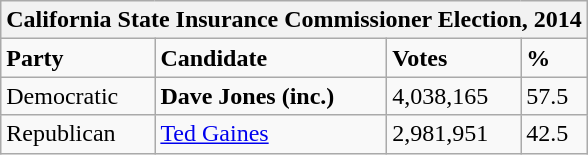<table class="wikitable">
<tr>
<th colspan="4">California State Insurance Commissioner Election, 2014</th>
</tr>
<tr>
<td><strong>Party</strong></td>
<td><strong>Candidate</strong></td>
<td><strong>Votes</strong></td>
<td><strong>%</strong></td>
</tr>
<tr>
<td>Democratic</td>
<td><strong>Dave Jones (inc.)</strong></td>
<td>4,038,165</td>
<td>57.5</td>
</tr>
<tr>
<td>Republican</td>
<td><a href='#'>Ted Gaines</a></td>
<td>2,981,951</td>
<td>42.5</td>
</tr>
</table>
